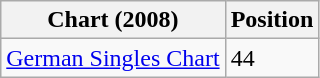<table class="wikitable" border="1">
<tr>
<th>Chart (2008)</th>
<th>Position</th>
</tr>
<tr>
<td><a href='#'>German Singles Chart</a></td>
<td>44</td>
</tr>
</table>
